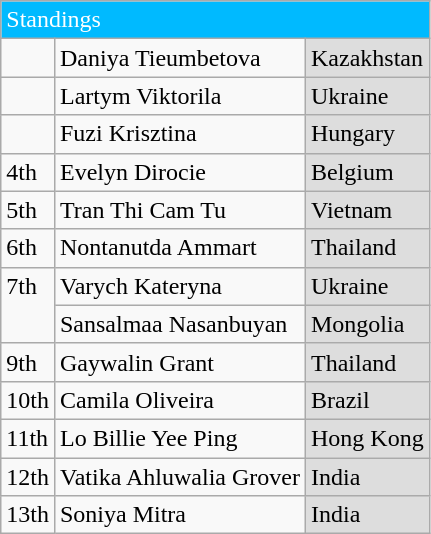<table class="wikitable">
<tr>
<td colspan="3" style="background:#00baff;color:#fff">Standings</td>
</tr>
<tr>
<td></td>
<td>Daniya Tieumbetova</td>
<td style="background:#dddddd"> Kazakhstan</td>
</tr>
<tr>
<td></td>
<td>Lartym Viktorila</td>
<td style="background:#dddddd"> Ukraine</td>
</tr>
<tr>
<td></td>
<td>Fuzi Krisztina</td>
<td style="background:#dddddd"> Hungary</td>
</tr>
<tr>
<td>4th</td>
<td>Evelyn Dirocie</td>
<td style="background:#dddddd"> Belgium</td>
</tr>
<tr>
<td>5th</td>
<td>Tran Thi Cam Tu</td>
<td style="background:#dddddd"> Vietnam</td>
</tr>
<tr>
<td>6th</td>
<td>Nontanutda Ammart</td>
<td style="background:#dddddd"> Thailand</td>
</tr>
<tr>
<td valign=top rowspan=2>7th</td>
<td>Varych Kateryna</td>
<td style="background:#dddddd"> Ukraine</td>
</tr>
<tr>
<td>Sansalmaa Nasanbuyan</td>
<td style="background:#dddddd"> Mongolia</td>
</tr>
<tr>
<td>9th</td>
<td>Gaywalin Grant</td>
<td style="background:#dddddd"> Thailand</td>
</tr>
<tr>
<td>10th</td>
<td>Camila Oliveira</td>
<td style="background:#dddddd"> Brazil</td>
</tr>
<tr>
<td>11th</td>
<td>Lo Billie Yee Ping</td>
<td style="background:#dddddd"> Hong Kong</td>
</tr>
<tr>
<td>12th</td>
<td>Vatika Ahluwalia Grover</td>
<td style="background:#dddddd"> India</td>
</tr>
<tr>
<td>13th</td>
<td>Soniya Mitra</td>
<td style="background:#dddddd"> India</td>
</tr>
</table>
